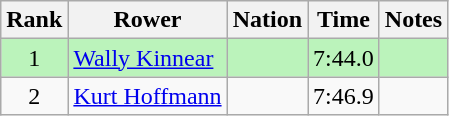<table class="wikitable sortable" style="text-align:center">
<tr>
<th>Rank</th>
<th>Rower</th>
<th>Nation</th>
<th>Time</th>
<th>Notes</th>
</tr>
<tr bgcolor=bbf3bb>
<td>1</td>
<td align=left><a href='#'>Wally Kinnear</a></td>
<td align=left></td>
<td>7:44.0</td>
<td></td>
</tr>
<tr>
<td>2</td>
<td align=left><a href='#'>Kurt Hoffmann</a></td>
<td align=left></td>
<td>7:46.9</td>
<td></td>
</tr>
</table>
